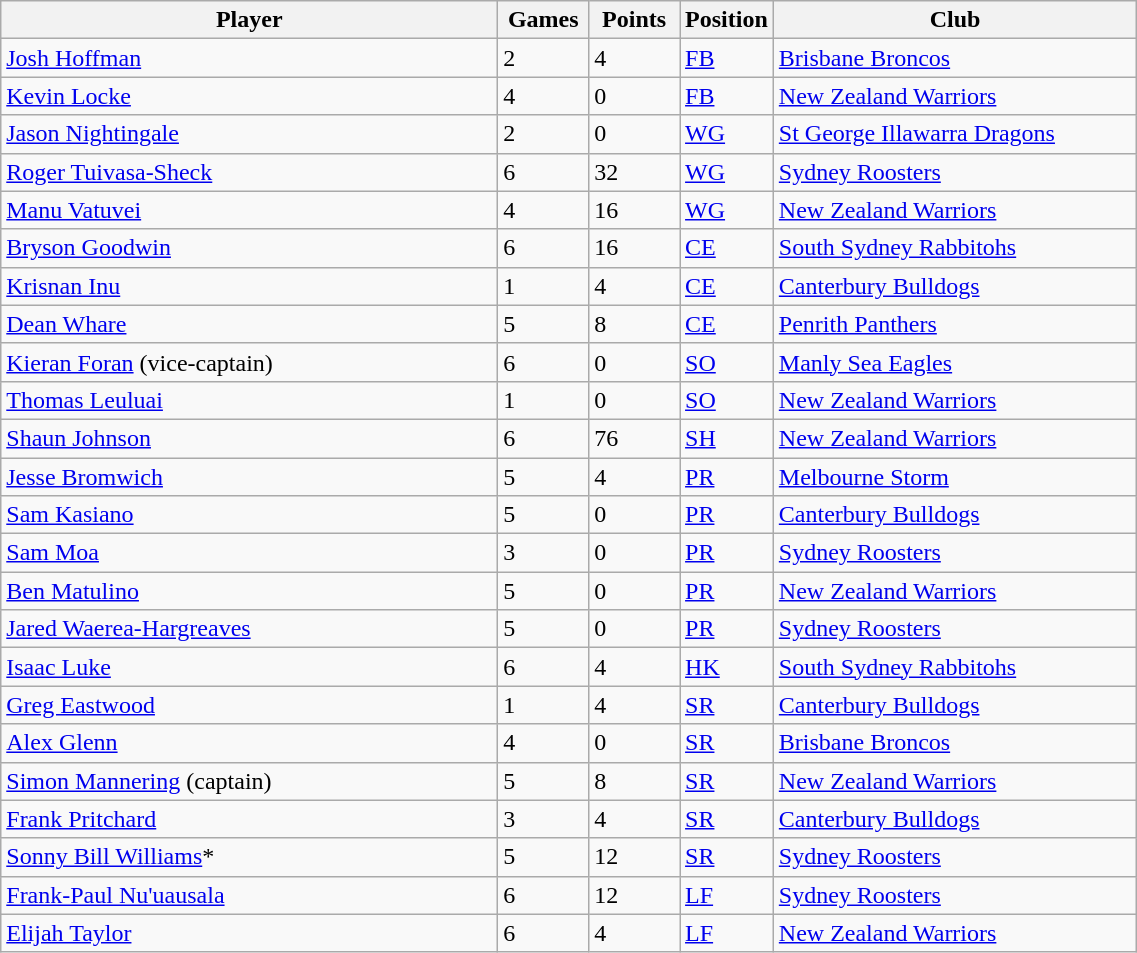<table class="wikitable" style="width:60%;text-align:left">
<tr bgcolor=#FFFFFF>
<th !width=22%>Player</th>
<th width=8%>Games</th>
<th width=8%>Points</th>
<th width=8%>Position</th>
<th width=32%>Club</th>
</tr>
<tr>
<td><a href='#'>Josh Hoffman</a></td>
<td>2</td>
<td>4</td>
<td><a href='#'>FB</a></td>
<td> <a href='#'>Brisbane Broncos</a></td>
</tr>
<tr>
<td><a href='#'>Kevin Locke</a></td>
<td>4</td>
<td>0</td>
<td><a href='#'>FB</a></td>
<td> <a href='#'>New Zealand Warriors</a></td>
</tr>
<tr>
<td><a href='#'>Jason Nightingale</a></td>
<td>2</td>
<td>0</td>
<td><a href='#'>WG</a></td>
<td> <a href='#'>St George Illawarra Dragons</a></td>
</tr>
<tr>
<td><a href='#'>Roger Tuivasa-Sheck</a></td>
<td>6</td>
<td>32</td>
<td><a href='#'>WG</a></td>
<td> <a href='#'>Sydney Roosters</a></td>
</tr>
<tr>
<td><a href='#'>Manu Vatuvei</a></td>
<td>4</td>
<td>16</td>
<td><a href='#'>WG</a></td>
<td> <a href='#'>New Zealand Warriors</a></td>
</tr>
<tr>
<td><a href='#'>Bryson Goodwin</a></td>
<td>6</td>
<td>16</td>
<td><a href='#'>CE</a></td>
<td> <a href='#'>South Sydney Rabbitohs</a></td>
</tr>
<tr>
<td><a href='#'>Krisnan Inu</a></td>
<td>1</td>
<td>4</td>
<td><a href='#'>CE</a></td>
<td> <a href='#'>Canterbury Bulldogs</a></td>
</tr>
<tr>
<td><a href='#'>Dean Whare</a></td>
<td>5</td>
<td>8</td>
<td><a href='#'>CE</a></td>
<td> <a href='#'>Penrith Panthers</a></td>
</tr>
<tr>
<td><a href='#'>Kieran Foran</a> (vice-captain)</td>
<td>6</td>
<td>0</td>
<td><a href='#'>SO</a></td>
<td> <a href='#'>Manly Sea Eagles</a></td>
</tr>
<tr>
<td><a href='#'>Thomas Leuluai</a></td>
<td>1</td>
<td>0</td>
<td><a href='#'>SO</a></td>
<td> <a href='#'>New Zealand Warriors</a></td>
</tr>
<tr>
<td><a href='#'>Shaun Johnson</a></td>
<td>6</td>
<td>76</td>
<td><a href='#'>SH</a></td>
<td> <a href='#'>New Zealand Warriors</a></td>
</tr>
<tr>
<td><a href='#'>Jesse Bromwich</a></td>
<td>5</td>
<td>4</td>
<td><a href='#'>PR</a></td>
<td> <a href='#'>Melbourne Storm</a></td>
</tr>
<tr>
<td><a href='#'>Sam Kasiano</a></td>
<td>5</td>
<td>0</td>
<td><a href='#'>PR</a></td>
<td> <a href='#'>Canterbury Bulldogs</a></td>
</tr>
<tr>
<td><a href='#'>Sam Moa</a></td>
<td>3</td>
<td>0</td>
<td><a href='#'>PR</a></td>
<td> <a href='#'>Sydney Roosters</a></td>
</tr>
<tr>
<td><a href='#'>Ben Matulino</a></td>
<td>5</td>
<td>0</td>
<td><a href='#'>PR</a></td>
<td> <a href='#'>New Zealand Warriors</a></td>
</tr>
<tr>
<td><a href='#'>Jared Waerea-Hargreaves</a></td>
<td>5</td>
<td>0</td>
<td><a href='#'>PR</a></td>
<td> <a href='#'>Sydney Roosters</a></td>
</tr>
<tr>
<td><a href='#'>Isaac Luke</a></td>
<td>6</td>
<td>4</td>
<td><a href='#'>HK</a></td>
<td> <a href='#'>South Sydney Rabbitohs</a></td>
</tr>
<tr>
<td><a href='#'>Greg Eastwood</a></td>
<td>1</td>
<td>4</td>
<td><a href='#'>SR</a></td>
<td> <a href='#'>Canterbury Bulldogs</a></td>
</tr>
<tr>
<td><a href='#'>Alex Glenn</a></td>
<td>4</td>
<td>0</td>
<td><a href='#'>SR</a></td>
<td> <a href='#'>Brisbane Broncos</a></td>
</tr>
<tr>
<td><a href='#'>Simon Mannering</a> (captain)</td>
<td>5</td>
<td>8</td>
<td><a href='#'>SR</a></td>
<td> <a href='#'>New Zealand Warriors</a></td>
</tr>
<tr>
<td><a href='#'>Frank Pritchard</a></td>
<td>3</td>
<td>4</td>
<td><a href='#'>SR</a></td>
<td> <a href='#'>Canterbury Bulldogs</a></td>
</tr>
<tr>
<td><a href='#'>Sonny Bill Williams</a>*</td>
<td>5</td>
<td>12</td>
<td><a href='#'>SR</a></td>
<td> <a href='#'>Sydney Roosters</a></td>
</tr>
<tr>
<td><a href='#'>Frank-Paul Nu'uausala</a></td>
<td>6</td>
<td>12</td>
<td><a href='#'>LF</a></td>
<td> <a href='#'>Sydney Roosters</a></td>
</tr>
<tr>
<td><a href='#'>Elijah Taylor</a></td>
<td>6</td>
<td>4</td>
<td><a href='#'>LF</a></td>
<td> <a href='#'>New Zealand Warriors</a></td>
</tr>
</table>
